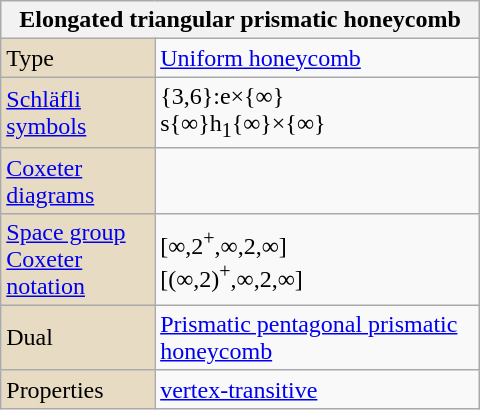<table class="wikitable" align="right" style="margin-left:10px" width="320">
<tr>
<th bgcolor=#e7dcc3 colspan=2>Elongated triangular prismatic honeycomb</th>
</tr>
<tr>
<td bgcolor=#e7dcc3>Type</td>
<td><a href='#'>Uniform honeycomb</a></td>
</tr>
<tr>
<td bgcolor=#e7dcc3><a href='#'>Schläfli symbols</a></td>
<td>{3,6}:e×{∞}<br>s{∞}h<sub>1</sub>{∞}×{∞}</td>
</tr>
<tr>
<td bgcolor=#e7dcc3><a href='#'>Coxeter diagrams</a></td>
<td><br></td>
</tr>
<tr>
<td bgcolor=#e7dcc3><a href='#'>Space group</a><br><a href='#'>Coxeter notation</a></td>
<td>[∞,2<sup>+</sup>,∞,2,∞]<br>[(∞,2)<sup>+</sup>,∞,2,∞]</td>
</tr>
<tr>
<td bgcolor=#e7dcc3>Dual</td>
<td><a href='#'>Prismatic pentagonal prismatic honeycomb</a></td>
</tr>
<tr>
<td bgcolor=#e7dcc3>Properties</td>
<td><a href='#'>vertex-transitive</a></td>
</tr>
</table>
